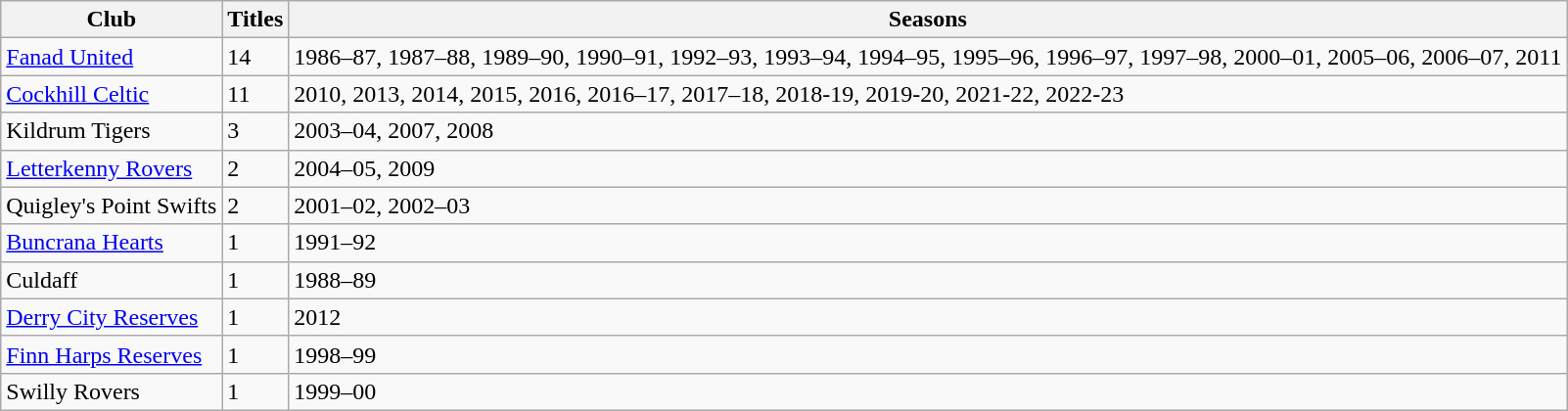<table class="wikitable collapsible">
<tr>
<th>Club</th>
<th>Titles</th>
<th>Seasons</th>
</tr>
<tr>
<td><a href='#'>Fanad United</a></td>
<td>14</td>
<td>1986–87, 1987–88, 1989–90, 1990–91, 1992–93, 1993–94, 1994–95, 1995–96, 1996–97, 1997–98, 2000–01, 2005–06, 2006–07, 2011</td>
</tr>
<tr>
<td><a href='#'>Cockhill Celtic</a></td>
<td>11</td>
<td>2010, 2013, 2014, 2015, 2016, 2016–17, 2017–18, 2018-19, 2019-20, 2021-22, 2022-23</td>
</tr>
<tr>
<td>Kildrum Tigers</td>
<td>3</td>
<td>2003–04, 2007, 2008</td>
</tr>
<tr>
<td><a href='#'>Letterkenny Rovers</a></td>
<td>2</td>
<td>2004–05, 2009</td>
</tr>
<tr>
<td>Quigley's Point Swifts</td>
<td>2</td>
<td>2001–02, 2002–03</td>
</tr>
<tr>
<td><a href='#'>Buncrana Hearts</a></td>
<td>1</td>
<td>1991–92</td>
</tr>
<tr>
<td>Culdaff</td>
<td>1</td>
<td>1988–89</td>
</tr>
<tr>
<td><a href='#'>Derry City Reserves</a></td>
<td>1</td>
<td>2012</td>
</tr>
<tr>
<td><a href='#'>Finn Harps Reserves</a></td>
<td>1</td>
<td>1998–99</td>
</tr>
<tr>
<td>Swilly Rovers</td>
<td>1</td>
<td>1999–00</td>
</tr>
</table>
